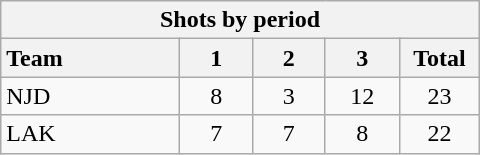<table class="wikitable" style="width:20em; text-align:right;">
<tr>
<th colspan=6>Shots by period</th>
</tr>
<tr>
<th style="width:8em; text-align:left;">Team</th>
<th style="width:3em;">1</th>
<th style="width:3em;">2</th>
<th style="width:3em;">3</th>
<th style="width:3em;">Total</th>
</tr>
<tr style="text-align:center;">
<td style="text-align:left;">NJD</td>
<td>8</td>
<td>3</td>
<td>12</td>
<td>23</td>
</tr>
<tr style="text-align:center;">
<td style="text-align:left;">LAK</td>
<td>7</td>
<td>7</td>
<td>8</td>
<td>22</td>
</tr>
</table>
